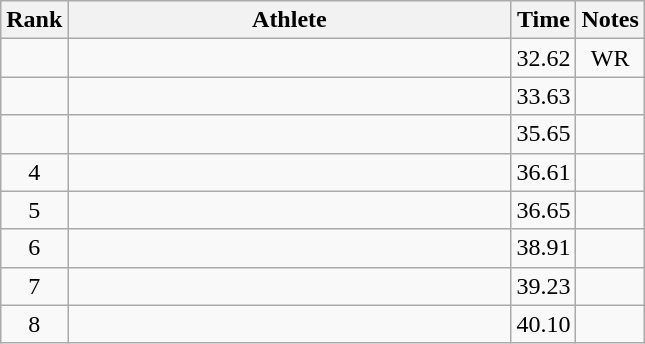<table class="wikitable" style="text-align:center">
<tr>
<th>Rank</th>
<th Style="width:18em">Athlete</th>
<th>Time</th>
<th>Notes</th>
</tr>
<tr>
<td></td>
<td style="text-align:left"></td>
<td>32.62</td>
<td>WR</td>
</tr>
<tr>
<td></td>
<td style="text-align:left"></td>
<td>33.63</td>
<td></td>
</tr>
<tr>
<td></td>
<td style="text-align:left"></td>
<td>35.65</td>
<td></td>
</tr>
<tr>
<td>4</td>
<td style="text-align:left"></td>
<td>36.61</td>
<td></td>
</tr>
<tr>
<td>5</td>
<td style="text-align:left"></td>
<td>36.65</td>
<td></td>
</tr>
<tr>
<td>6</td>
<td style="text-align:left"></td>
<td>38.91</td>
<td></td>
</tr>
<tr>
<td>7</td>
<td style="text-align:left"></td>
<td>39.23</td>
<td></td>
</tr>
<tr>
<td>8</td>
<td style="text-align:left"></td>
<td>40.10</td>
<td></td>
</tr>
</table>
